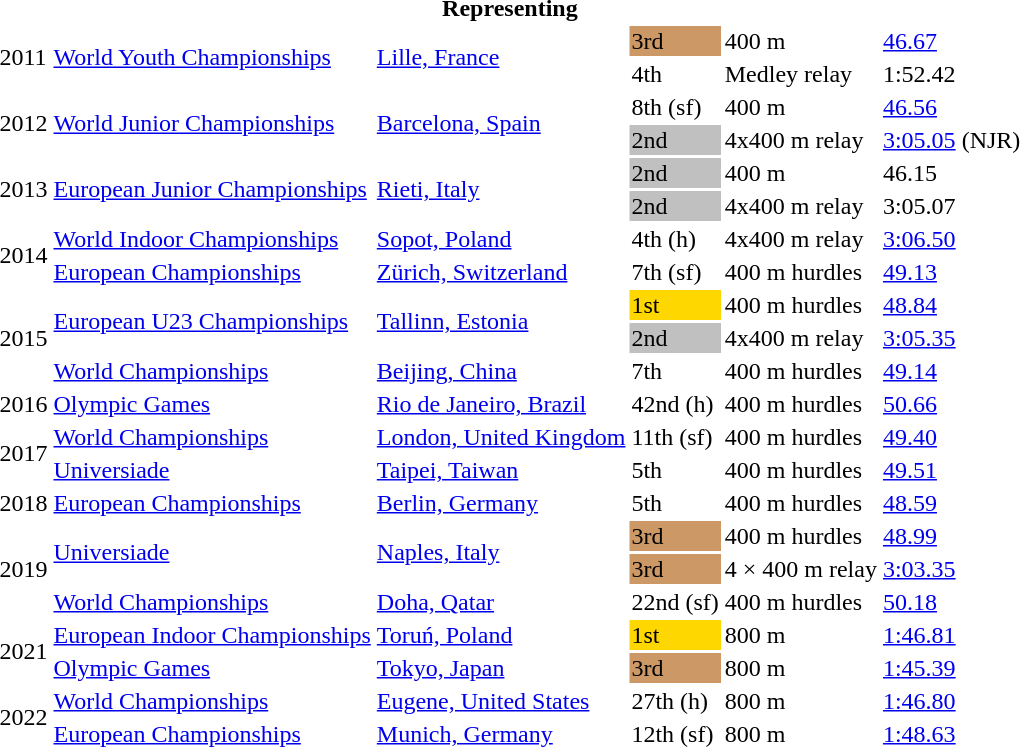<table>
<tr>
<th colspan="6">Representing </th>
</tr>
<tr>
<td rowspan=2>2011</td>
<td rowspan=2><a href='#'>World Youth Championships</a></td>
<td rowspan=2><a href='#'>Lille, France</a></td>
<td bgcolor="cc9966">3rd</td>
<td>400 m</td>
<td><a href='#'>46.67</a></td>
</tr>
<tr>
<td>4th</td>
<td>Medley relay</td>
<td>1:52.42</td>
</tr>
<tr>
<td rowspan=2>2012</td>
<td rowspan=2><a href='#'>World Junior Championships</a></td>
<td rowspan=2><a href='#'>Barcelona, Spain</a></td>
<td>8th (sf)</td>
<td>400 m</td>
<td><a href='#'>46.56</a></td>
</tr>
<tr>
<td bgcolor="silver">2nd</td>
<td>4x400 m relay</td>
<td><a href='#'>3:05.05</a> (NJR)</td>
</tr>
<tr>
<td rowspan=2>2013</td>
<td rowspan=2><a href='#'>European Junior Championships</a></td>
<td rowspan=2><a href='#'>Rieti, Italy</a></td>
<td bgcolor=silver>2nd</td>
<td>400 m</td>
<td>46.15</td>
</tr>
<tr>
<td bgcolor=silver>2nd</td>
<td>4x400 m relay</td>
<td>3:05.07</td>
</tr>
<tr>
<td rowspan=2>2014</td>
<td><a href='#'>World Indoor Championships</a></td>
<td><a href='#'>Sopot, Poland</a></td>
<td>4th (h)</td>
<td>4x400 m relay</td>
<td><a href='#'>3:06.50</a></td>
</tr>
<tr>
<td><a href='#'>European Championships</a></td>
<td><a href='#'>Zürich, Switzerland</a></td>
<td>7th (sf)</td>
<td>400 m hurdles</td>
<td><a href='#'>49.13</a></td>
</tr>
<tr>
<td rowspan=3>2015</td>
<td rowspan=2><a href='#'>European U23 Championships</a></td>
<td rowspan=2><a href='#'>Tallinn, Estonia</a></td>
<td bgcolor=gold>1st</td>
<td>400 m hurdles</td>
<td><a href='#'>48.84</a></td>
</tr>
<tr>
<td bgcolor=silver>2nd</td>
<td>4x400 m relay</td>
<td><a href='#'>3:05.35</a></td>
</tr>
<tr>
<td><a href='#'>World Championships</a></td>
<td><a href='#'>Beijing, China</a></td>
<td>7th</td>
<td>400 m hurdles</td>
<td><a href='#'>49.14</a></td>
</tr>
<tr>
<td>2016</td>
<td><a href='#'>Olympic Games</a></td>
<td><a href='#'>Rio de Janeiro, Brazil</a></td>
<td>42nd (h)</td>
<td>400 m hurdles</td>
<td><a href='#'>50.66</a></td>
</tr>
<tr>
<td rowspan=2>2017</td>
<td><a href='#'>World Championships</a></td>
<td><a href='#'>London, United Kingdom</a></td>
<td>11th (sf)</td>
<td>400 m hurdles</td>
<td><a href='#'>49.40</a></td>
</tr>
<tr>
<td><a href='#'>Universiade</a></td>
<td><a href='#'>Taipei, Taiwan</a></td>
<td>5th</td>
<td>400 m hurdles</td>
<td><a href='#'>49.51</a></td>
</tr>
<tr>
<td>2018</td>
<td><a href='#'>European Championships</a></td>
<td><a href='#'>Berlin, Germany</a></td>
<td>5th</td>
<td>400 m hurdles</td>
<td><a href='#'>48.59</a></td>
</tr>
<tr>
<td rowspan=3>2019</td>
<td rowspan=2><a href='#'>Universiade</a></td>
<td rowspan=2><a href='#'>Naples, Italy</a></td>
<td bgcolor=cc9966>3rd</td>
<td>400 m hurdles</td>
<td><a href='#'>48.99</a></td>
</tr>
<tr>
<td bgcolor=cc9966>3rd</td>
<td>4 × 400 m relay</td>
<td><a href='#'>3:03.35</a></td>
</tr>
<tr>
<td><a href='#'>World Championships</a></td>
<td><a href='#'>Doha, Qatar</a></td>
<td>22nd (sf)</td>
<td>400 m hurdles</td>
<td><a href='#'>50.18</a></td>
</tr>
<tr>
<td rowspan=2>2021</td>
<td><a href='#'>European Indoor Championships</a></td>
<td><a href='#'>Toruń, Poland</a></td>
<td bgcolor=gold>1st</td>
<td>800 m</td>
<td><a href='#'>1:46.81</a></td>
</tr>
<tr>
<td><a href='#'>Olympic Games</a></td>
<td><a href='#'>Tokyo, Japan</a></td>
<td bgcolor=cc9966>3rd</td>
<td>800 m</td>
<td><a href='#'>1:45.39</a></td>
</tr>
<tr>
<td rowspan=2>2022</td>
<td><a href='#'>World Championships</a></td>
<td><a href='#'>Eugene, United States</a></td>
<td>27th (h)</td>
<td>800 m</td>
<td><a href='#'>1:46.80</a></td>
</tr>
<tr>
<td><a href='#'>European Championships</a></td>
<td><a href='#'>Munich, Germany</a></td>
<td>12th (sf)</td>
<td>800 m</td>
<td><a href='#'>1:48.63</a></td>
</tr>
</table>
